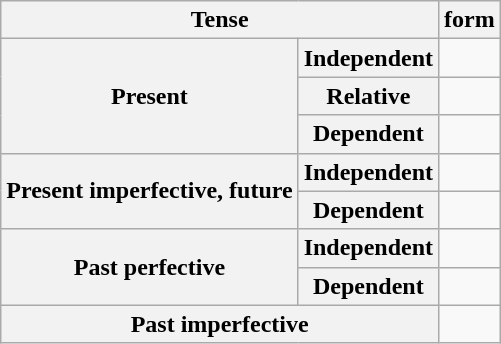<table class="wikitable">
<tr>
<th colspan="2">Tense</th>
<th>form</th>
</tr>
<tr>
<th rowspan="3">Present</th>
<th>Independent</th>
<td></td>
</tr>
<tr>
<th>Relative</th>
<td></td>
</tr>
<tr>
<th>Dependent</th>
<td></td>
</tr>
<tr>
<th rowspan="2">Present imperfective,  future</th>
<th>Independent</th>
<td></td>
</tr>
<tr>
<th>Dependent</th>
<td></td>
</tr>
<tr>
<th rowspan="2">Past perfective</th>
<th>Independent</th>
<td></td>
</tr>
<tr>
<th>Dependent</th>
<td></td>
</tr>
<tr>
<th colspan="2">Past imperfective</th>
<td></td>
</tr>
</table>
